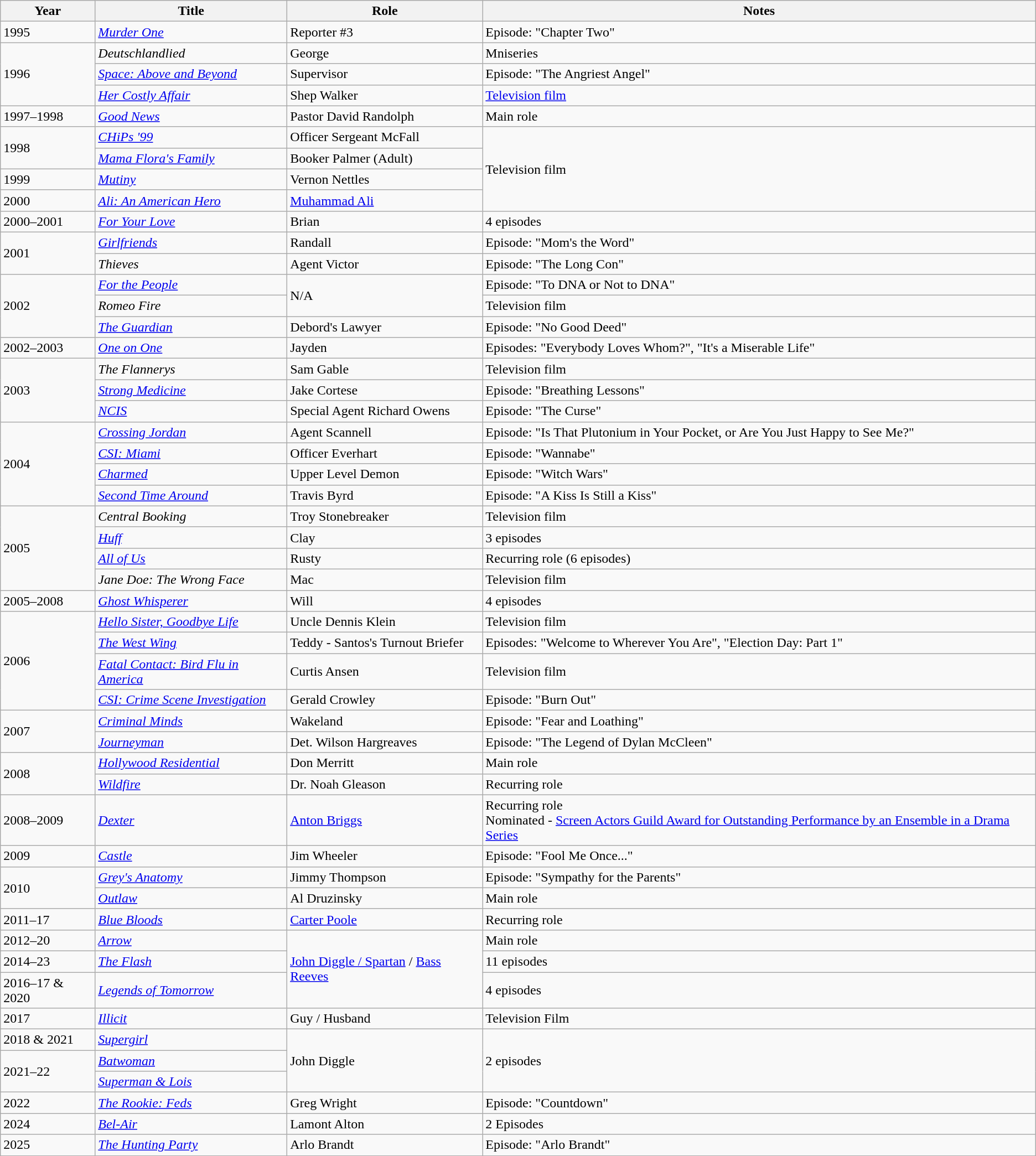<table class="wikitable">
<tr>
<th>Year</th>
<th>Title</th>
<th>Role</th>
<th>Notes</th>
</tr>
<tr>
<td>1995</td>
<td><em><a href='#'>Murder One</a></em></td>
<td>Reporter #3</td>
<td>Episode: "Chapter Two"</td>
</tr>
<tr>
<td rowspan=3>1996</td>
<td><em>Deutschlandlied</em></td>
<td>George</td>
<td>Mniseries</td>
</tr>
<tr>
<td><em><a href='#'>Space: Above and Beyond</a></em></td>
<td>Supervisor</td>
<td>Episode: "The Angriest Angel"</td>
</tr>
<tr>
<td><em><a href='#'>Her Costly Affair</a></em></td>
<td>Shep Walker</td>
<td><a href='#'>Television film</a></td>
</tr>
<tr>
<td>1997–1998</td>
<td><em><a href='#'>Good News</a></em></td>
<td>Pastor David Randolph</td>
<td>Main role</td>
</tr>
<tr>
<td rowspan=2>1998</td>
<td><em><a href='#'>CHiPs '99</a></em></td>
<td>Officer Sergeant McFall</td>
<td rowspan=4>Television film</td>
</tr>
<tr>
<td><em><a href='#'>Mama Flora's Family</a></em></td>
<td>Booker Palmer (Adult)</td>
</tr>
<tr>
<td>1999</td>
<td><em><a href='#'>Mutiny</a></em></td>
<td>Vernon Nettles</td>
</tr>
<tr>
<td>2000</td>
<td><em><a href='#'>Ali: An American Hero</a></em></td>
<td><a href='#'>Muhammad Ali</a></td>
</tr>
<tr>
<td>2000–2001</td>
<td><em><a href='#'>For Your Love</a></em></td>
<td>Brian</td>
<td>4 episodes</td>
</tr>
<tr>
<td rowspan=2>2001</td>
<td><em><a href='#'>Girlfriends</a></em></td>
<td>Randall</td>
<td>Episode: "Mom's the Word"</td>
</tr>
<tr>
<td><em>Thieves</em></td>
<td>Agent Victor</td>
<td>Episode: "The Long Con"</td>
</tr>
<tr>
<td rowspan=3>2002</td>
<td><em><a href='#'>For the People</a></em></td>
<td rowspan=2>N/A</td>
<td>Episode: "To DNA or Not to DNA"</td>
</tr>
<tr>
<td><em>Romeo Fire</em></td>
<td>Television film</td>
</tr>
<tr>
<td><em><a href='#'>The Guardian</a></em></td>
<td>Debord's Lawyer</td>
<td>Episode: "No Good Deed"</td>
</tr>
<tr>
<td>2002–2003</td>
<td><em><a href='#'>One on One</a></em></td>
<td>Jayden</td>
<td>Episodes: "Everybody Loves Whom?", "It's a Miserable Life"</td>
</tr>
<tr>
<td rowspan=3>2003</td>
<td><em>The Flannerys</em></td>
<td>Sam Gable</td>
<td>Television film</td>
</tr>
<tr>
<td><em><a href='#'>Strong Medicine</a></em></td>
<td>Jake Cortese</td>
<td>Episode: "Breathing Lessons"</td>
</tr>
<tr>
<td><em><a href='#'>NCIS</a></em></td>
<td>Special Agent Richard Owens</td>
<td>Episode: "The Curse"</td>
</tr>
<tr>
<td rowspan=4>2004</td>
<td><em><a href='#'>Crossing Jordan</a></em></td>
<td>Agent Scannell</td>
<td>Episode: "Is That Plutonium in Your Pocket, or Are You Just Happy to See Me?"</td>
</tr>
<tr>
<td><em><a href='#'>CSI: Miami</a></em></td>
<td>Officer Everhart</td>
<td>Episode: "Wannabe"</td>
</tr>
<tr>
<td><em><a href='#'>Charmed</a></em></td>
<td>Upper Level Demon</td>
<td>Episode: "Witch Wars"</td>
</tr>
<tr>
<td><em><a href='#'>Second Time Around</a></em></td>
<td>Travis Byrd</td>
<td>Episode: "A Kiss Is Still a Kiss"</td>
</tr>
<tr>
<td rowspan=4>2005</td>
<td><em>Central Booking</em></td>
<td>Troy Stonebreaker</td>
<td>Television film</td>
</tr>
<tr>
<td><em><a href='#'>Huff</a></em></td>
<td>Clay</td>
<td>3 episodes</td>
</tr>
<tr>
<td><em><a href='#'>All of Us</a></em></td>
<td>Rusty</td>
<td>Recurring role (6 episodes)</td>
</tr>
<tr>
<td><em>Jane Doe: The Wrong Face</em></td>
<td>Mac</td>
<td>Television film</td>
</tr>
<tr>
<td>2005–2008</td>
<td><em><a href='#'>Ghost Whisperer</a></em></td>
<td>Will</td>
<td>4 episodes</td>
</tr>
<tr>
<td rowspan=4>2006</td>
<td><em><a href='#'>Hello Sister, Goodbye Life</a></em></td>
<td>Uncle Dennis Klein</td>
<td>Television film</td>
</tr>
<tr>
<td><em><a href='#'>The West Wing</a></em></td>
<td>Teddy - Santos's Turnout Briefer</td>
<td>Episodes: "Welcome to Wherever You Are", "Election Day: Part 1"</td>
</tr>
<tr>
<td><em><a href='#'>Fatal Contact: Bird Flu in America</a></em></td>
<td>Curtis Ansen</td>
<td>Television film</td>
</tr>
<tr>
<td><em><a href='#'>CSI: Crime Scene Investigation</a></em></td>
<td>Gerald Crowley</td>
<td>Episode: "Burn Out"</td>
</tr>
<tr>
<td rowspan=2>2007</td>
<td><em><a href='#'>Criminal Minds</a></em></td>
<td>Wakeland</td>
<td>Episode: "Fear and Loathing"</td>
</tr>
<tr>
<td><em><a href='#'>Journeyman</a></em></td>
<td>Det. Wilson Hargreaves</td>
<td>Episode: "The Legend of Dylan McCleen"</td>
</tr>
<tr>
<td rowspan=2>2008</td>
<td><em><a href='#'>Hollywood Residential</a></em></td>
<td>Don Merritt</td>
<td>Main role</td>
</tr>
<tr>
<td><em><a href='#'>Wildfire</a></em></td>
<td>Dr. Noah Gleason</td>
<td>Recurring role</td>
</tr>
<tr>
<td>2008–2009</td>
<td><em><a href='#'>Dexter</a></em></td>
<td><a href='#'>Anton Briggs</a></td>
<td>Recurring role<br>Nominated - <a href='#'>Screen Actors Guild Award for Outstanding Performance by an Ensemble in a Drama Series</a></td>
</tr>
<tr>
<td>2009</td>
<td><em><a href='#'>Castle</a></em></td>
<td>Jim Wheeler</td>
<td>Episode: "Fool Me Once..."</td>
</tr>
<tr>
<td rowspan=2>2010</td>
<td><em><a href='#'>Grey's Anatomy</a></em></td>
<td>Jimmy Thompson</td>
<td>Episode: "Sympathy for the Parents"</td>
</tr>
<tr>
<td><em><a href='#'>Outlaw</a></em></td>
<td>Al Druzinsky</td>
<td>Main role</td>
</tr>
<tr>
<td>2011–17</td>
<td><em><a href='#'>Blue Bloods</a></em></td>
<td><a href='#'>Carter Poole</a></td>
<td>Recurring role</td>
</tr>
<tr>
<td>2012–20</td>
<td><em><a href='#'>Arrow</a></em></td>
<td rowspan=3><a href='#'>John Diggle / Spartan</a> / <a href='#'>Bass Reeves</a></td>
<td>Main role</td>
</tr>
<tr>
<td>2014–23</td>
<td><em><a href='#'>The Flash</a></em></td>
<td>11 episodes</td>
</tr>
<tr>
<td>2016–17 & 2020</td>
<td><em><a href='#'>Legends of Tomorrow</a></em></td>
<td>4 episodes</td>
</tr>
<tr>
<td>2017</td>
<td><em><a href='#'>Illicit</a></em></td>
<td>Guy / Husband</td>
<td>Television Film</td>
</tr>
<tr>
<td>2018 & 2021</td>
<td><em><a href='#'>Supergirl</a></em></td>
<td rowspan=3>John Diggle</td>
<td rowspan=3>2 episodes</td>
</tr>
<tr>
<td rowspan=2>2021–22</td>
<td><em><a href='#'>Batwoman</a></em></td>
</tr>
<tr>
<td><em><a href='#'>Superman & Lois</a></em></td>
</tr>
<tr>
<td>2022</td>
<td><em><a href='#'>The Rookie: Feds</a></em></td>
<td>Greg Wright</td>
<td>Episode: "Countdown"</td>
</tr>
<tr>
<td>2024</td>
<td><em><a href='#'>Bel-Air</a></em></td>
<td>Lamont Alton</td>
<td>2 Episodes</td>
</tr>
<tr>
<td>2025</td>
<td><em><a href='#'>The Hunting Party</a></em></td>
<td>Arlo Brandt</td>
<td>Episode: "Arlo Brandt"</td>
</tr>
</table>
